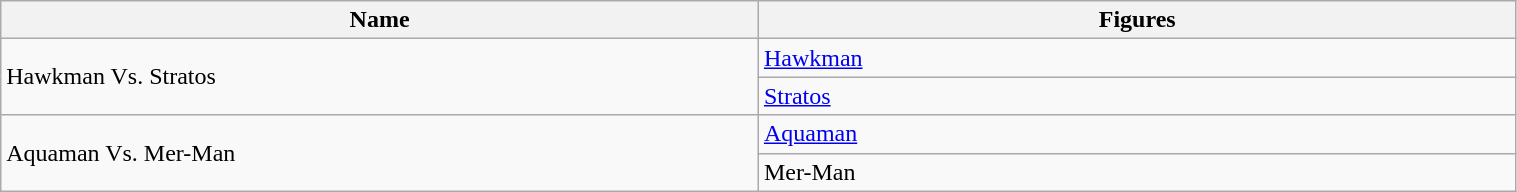<table class="wikitable" style="width:80%;">
<tr>
<th width=20%><strong>Name</strong></th>
<th width=20%><strong>Figures</strong></th>
</tr>
<tr>
<td rowspan=2>Hawkman Vs. Stratos</td>
<td><a href='#'>Hawkman</a></td>
</tr>
<tr>
<td><a href='#'>Stratos</a></td>
</tr>
<tr>
<td rowspan=2>Aquaman Vs. Mer-Man</td>
<td><a href='#'>Aquaman</a></td>
</tr>
<tr>
<td>Mer-Man</td>
</tr>
</table>
